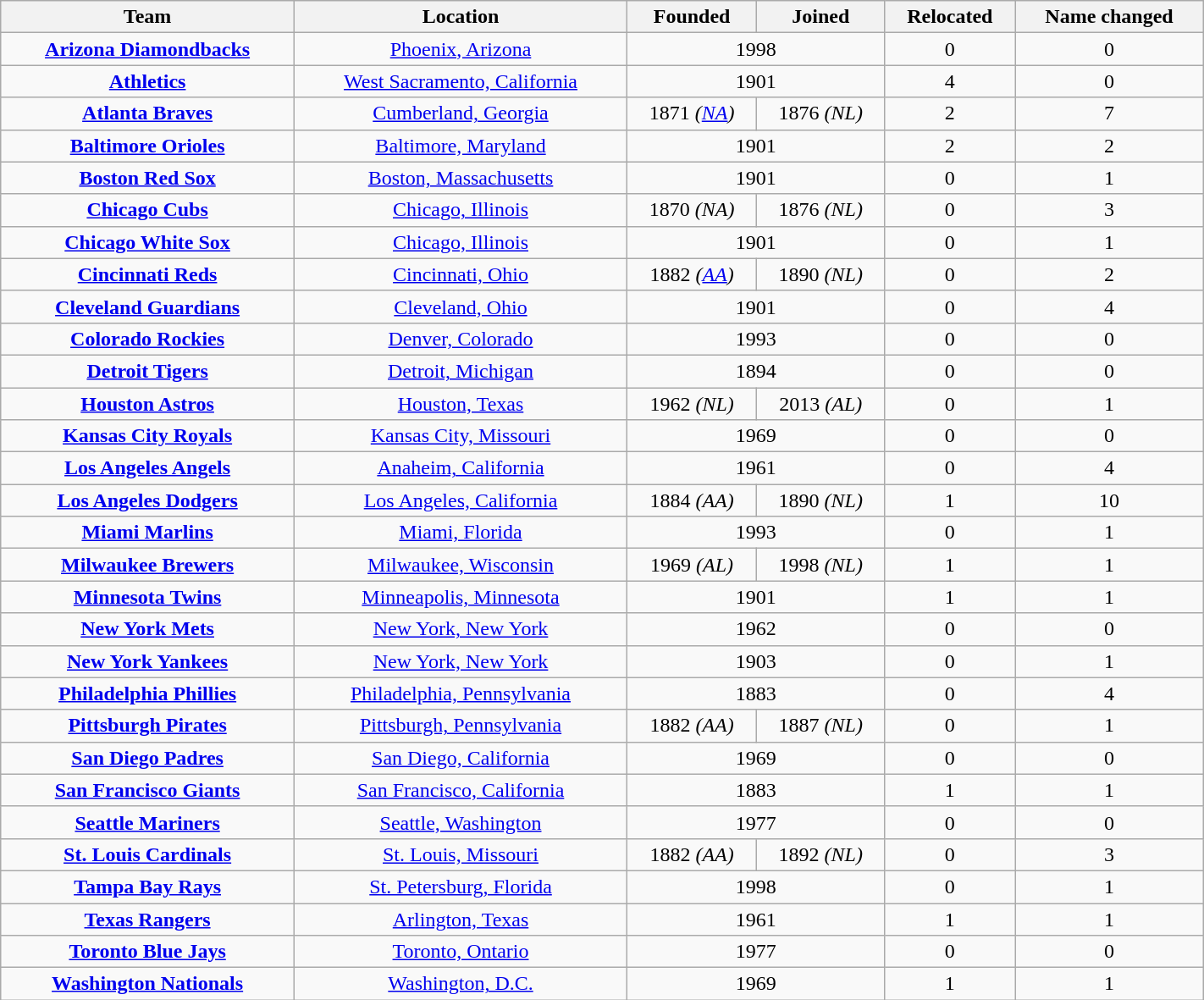<table class="wikitable sortable" style="width:75%; text-align:center;">
<tr>
<th>Team</th>
<th>Location</th>
<th>Founded</th>
<th>Joined</th>
<th>Relocated</th>
<th>Name changed</th>
</tr>
<tr>
<td><strong><a href='#'>Arizona Diamondbacks</a></strong></td>
<td><a href='#'>Phoenix, Arizona</a></td>
<td colspan="2">1998</td>
<td>0</td>
<td>0</td>
</tr>
<tr>
<td><strong><a href='#'>Athletics</a></strong></td>
<td><a href='#'>West Sacramento, California</a></td>
<td colspan="2">1901</td>
<td>4</td>
<td>0</td>
</tr>
<tr>
<td><strong><a href='#'>Atlanta Braves</a></strong></td>
<td><a href='#'>Cumberland, Georgia</a></td>
<td>1871 <em>(<a href='#'>NA</a>)</em></td>
<td>1876 <em>(NL)</em></td>
<td>2</td>
<td>7</td>
</tr>
<tr>
<td><strong><a href='#'>Baltimore Orioles</a></strong></td>
<td><a href='#'>Baltimore, Maryland</a></td>
<td colspan="2">1901</td>
<td>2</td>
<td>2</td>
</tr>
<tr>
<td><strong><a href='#'>Boston Red Sox</a></strong></td>
<td><a href='#'>Boston, Massachusetts</a></td>
<td colspan="2">1901</td>
<td>0</td>
<td>1</td>
</tr>
<tr>
<td><strong><a href='#'>Chicago Cubs</a></strong></td>
<td><a href='#'>Chicago, Illinois</a></td>
<td>1870 <em>(NA)</em></td>
<td>1876 <em>(NL)</em></td>
<td>0</td>
<td>3</td>
</tr>
<tr>
<td><strong><a href='#'>Chicago White Sox</a></strong></td>
<td><a href='#'>Chicago, Illinois</a></td>
<td colspan="2">1901</td>
<td>0</td>
<td>1</td>
</tr>
<tr>
<td><strong><a href='#'>Cincinnati Reds</a></strong></td>
<td><a href='#'>Cincinnati, Ohio</a></td>
<td>1882 <em>(<a href='#'>AA</a>)</em></td>
<td>1890 <em>(NL)</em></td>
<td>0</td>
<td>2</td>
</tr>
<tr>
<td><strong><a href='#'>Cleveland Guardians</a></strong></td>
<td><a href='#'>Cleveland, Ohio</a></td>
<td colspan="2">1901</td>
<td>0</td>
<td>4</td>
</tr>
<tr>
<td><strong><a href='#'>Colorado Rockies</a></strong></td>
<td><a href='#'>Denver, Colorado</a></td>
<td colspan="2">1993</td>
<td>0</td>
<td>0</td>
</tr>
<tr>
<td><strong><a href='#'>Detroit Tigers</a></strong></td>
<td><a href='#'>Detroit, Michigan</a></td>
<td colspan="2">1894</td>
<td>0</td>
<td>0</td>
</tr>
<tr>
<td><strong><a href='#'>Houston Astros</a></strong></td>
<td><a href='#'>Houston, Texas</a></td>
<td>1962 <em>(NL)</em></td>
<td>2013 <em>(AL)</em></td>
<td>0</td>
<td>1</td>
</tr>
<tr>
<td><strong><a href='#'>Kansas City Royals</a></strong></td>
<td><a href='#'>Kansas City, Missouri</a></td>
<td colspan="2">1969</td>
<td>0</td>
<td>0</td>
</tr>
<tr>
<td><strong><a href='#'>Los Angeles Angels</a></strong></td>
<td><a href='#'>Anaheim, California</a></td>
<td colspan="2">1961</td>
<td>0</td>
<td>4</td>
</tr>
<tr>
<td><strong><a href='#'>Los Angeles Dodgers</a></strong></td>
<td><a href='#'>Los Angeles, California</a></td>
<td>1884 <em>(AA)</em></td>
<td>1890 <em>(NL)</em></td>
<td>1</td>
<td>10</td>
</tr>
<tr>
<td><strong><a href='#'>Miami Marlins</a></strong></td>
<td><a href='#'>Miami, Florida</a></td>
<td colspan="2">1993</td>
<td>0</td>
<td>1</td>
</tr>
<tr>
<td><strong><a href='#'>Milwaukee Brewers</a></strong></td>
<td><a href='#'>Milwaukee, Wisconsin</a></td>
<td>1969 <em>(AL)</em></td>
<td>1998 <em>(NL)</em></td>
<td>1</td>
<td>1</td>
</tr>
<tr>
<td><strong><a href='#'>Minnesota Twins</a></strong></td>
<td><a href='#'>Minneapolis, Minnesota</a></td>
<td colspan="2">1901</td>
<td>1</td>
<td>1</td>
</tr>
<tr>
<td><strong><a href='#'>New York Mets</a></strong></td>
<td><a href='#'>New York, New York</a></td>
<td colspan="2">1962</td>
<td>0</td>
<td>0</td>
</tr>
<tr>
<td><strong><a href='#'>New York Yankees</a></strong></td>
<td><a href='#'>New York, New York</a></td>
<td colspan="2">1903</td>
<td>0</td>
<td>1</td>
</tr>
<tr>
<td><strong><a href='#'>Philadelphia Phillies</a></strong></td>
<td><a href='#'>Philadelphia, Pennsylvania</a></td>
<td colspan="2">1883</td>
<td>0</td>
<td>4</td>
</tr>
<tr>
<td><strong><a href='#'>Pittsburgh Pirates</a></strong></td>
<td><a href='#'>Pittsburgh, Pennsylvania</a></td>
<td>1882 <em>(AA)</em></td>
<td>1887 <em>(NL)</em></td>
<td>0</td>
<td>1</td>
</tr>
<tr>
<td><strong><a href='#'>San Diego Padres</a></strong></td>
<td><a href='#'>San Diego, California</a></td>
<td colspan="2">1969</td>
<td>0</td>
<td>0</td>
</tr>
<tr>
<td><strong><a href='#'>San Francisco Giants</a></strong></td>
<td><a href='#'>San Francisco, California</a></td>
<td colspan="2">1883</td>
<td>1</td>
<td>1</td>
</tr>
<tr>
<td><strong><a href='#'>Seattle Mariners</a></strong></td>
<td><a href='#'>Seattle, Washington</a></td>
<td colspan="2">1977</td>
<td>0</td>
<td>0</td>
</tr>
<tr>
<td><strong><a href='#'>St. Louis Cardinals</a></strong></td>
<td><a href='#'>St. Louis, Missouri</a></td>
<td>1882 <em>(AA)</em></td>
<td>1892 <em>(NL)</em></td>
<td>0</td>
<td>3</td>
</tr>
<tr>
<td><strong><a href='#'>Tampa Bay Rays</a></strong></td>
<td><a href='#'>St. Petersburg, Florida</a></td>
<td colspan="2">1998</td>
<td>0</td>
<td>1</td>
</tr>
<tr>
<td><strong><a href='#'>Texas Rangers</a></strong></td>
<td><a href='#'>Arlington, Texas</a></td>
<td colspan="2">1961</td>
<td>1</td>
<td>1</td>
</tr>
<tr>
<td><strong><a href='#'>Toronto Blue Jays</a></strong></td>
<td><a href='#'>Toronto, Ontario</a></td>
<td colspan="2">1977</td>
<td>0</td>
<td>0</td>
</tr>
<tr>
<td><strong><a href='#'>Washington Nationals</a></strong></td>
<td><a href='#'>Washington, D.C.</a></td>
<td colspan="2">1969</td>
<td>1</td>
<td>1</td>
</tr>
</table>
